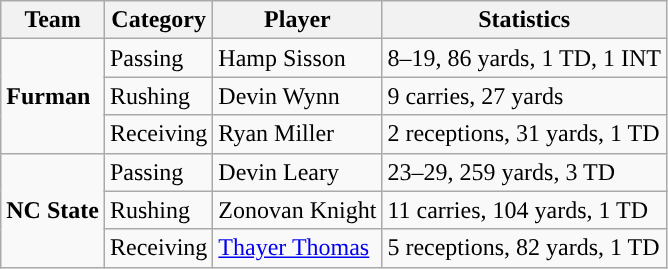<table class="wikitable" style="float: left;">
<tr>
<th>Team</th>
<th>Category</th>
<th>Player</th>
<th>Statistics</th>
</tr>
<tr>
<td rowspan=3><strong>Furman</strong></td>
<td>Passing</td>
<td>Hamp Sisson</td>
<td>8–19, 86 yards, 1 TD, 1 INT</td>
</tr>
<tr>
<td>Rushing</td>
<td>Devin Wynn</td>
<td>9 carries, 27 yards</td>
</tr>
<tr>
<td>Receiving</td>
<td>Ryan Miller</td>
<td>2 receptions, 31 yards, 1 TD</td>
</tr>
<tr>
<td rowspan=3><strong>NC State</strong></td>
<td>Passing</td>
<td>Devin Leary</td>
<td>23–29, 259 yards, 3 TD</td>
</tr>
<tr>
<td>Rushing</td>
<td>Zonovan Knight</td>
<td>11 carries, 104 yards, 1 TD</td>
</tr>
<tr>
<td>Receiving</td>
<td><a href='#'>Thayer Thomas</a></td>
<td>5 receptions, 82 yards, 1 TD</td>
</tr>
</table>
